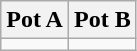<table class="wikitable">
<tr>
<th width=50%>Pot A</th>
<th width=50%>Pot B</th>
</tr>
<tr>
<td></td>
<td></td>
</tr>
</table>
